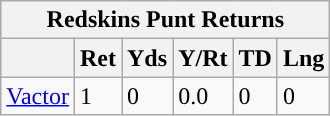<table class="wikitable">
<tr>
<th colspan="6">Redskins Punt Returns</th>
</tr>
<tr>
<th></th>
<th>Ret</th>
<th>Yds</th>
<th>Y/Rt</th>
<th>TD</th>
<th>Lng</th>
</tr>
<tr>
<td><a href='#'>Vactor</a></td>
<td>1</td>
<td>0</td>
<td>0.0</td>
<td>0</td>
<td>0</td>
</tr>
</table>
